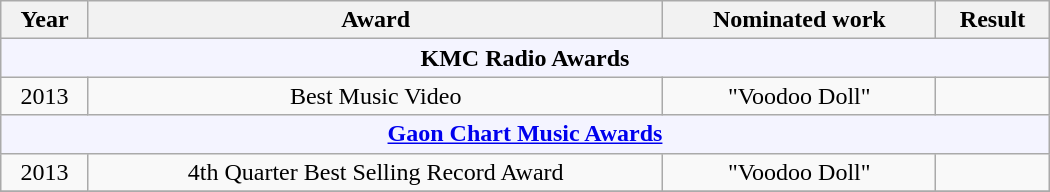<table class="wikitable" style="text-align:center; width:700px">
<tr>
<th>Year</th>
<th>Award</th>
<th>Nominated work</th>
<th>Result</th>
</tr>
<tr>
<td colspan="4"  style="text-align:center; background:#f4f4ff;"><strong>KMC Radio Awards</strong></td>
</tr>
<tr>
<td>2013</td>
<td>Best Music Video</td>
<td>"Voodoo Doll"</td>
<td></td>
</tr>
<tr>
<td colspan="4"  style="text-align:center; background:#f4f4ff;"><strong><a href='#'>Gaon Chart Music Awards</a></strong></td>
</tr>
<tr>
<td>2013</td>
<td>4th Quarter Best Selling Record Award</td>
<td>"Voodoo Doll"</td>
<td></td>
</tr>
<tr>
</tr>
</table>
